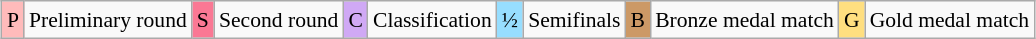<table class="wikitable" style="margin:0.5em auto; font-size:90%; line-height:1.25em; text-align:center;">
<tr>
<td bgcolor="#FFBBBB" align=center>P</td>
<td>Preliminary round</td>
<td bgcolor="#FA7894" align=center>S</td>
<td>Second round</td>
<td bgcolor="#D0A9F5" align=center>C</td>
<td>Classification</td>
<td bgcolor="#97DEFF" align=center>½</td>
<td>Semifinals</td>
<td bgcolor="#CC9966" align=center>B</td>
<td>Bronze medal match</td>
<td bgcolor="#FFDF80" align=center>G</td>
<td>Gold medal match</td>
</tr>
</table>
